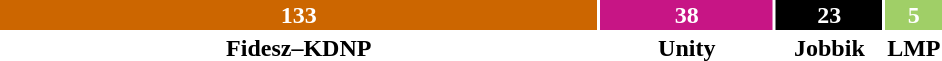<table style="width:50%; align=right; text-align:center;">
<tr style="color:white;">
<td style="background:#CC6600; width:66.8%;"><strong>133</strong></td>
<td style="background:#C71585; width:19.1%;"><strong>38</strong></td>
<td style="background:#000000; width:11.6%;"><strong>23</strong></td>
<td style="background:#a0cf67; width:2.5%;"><strong>5</strong></td>
</tr>
<tr>
<td><span><strong>Fidesz–KDNP</strong></span></td>
<td><span><strong>Unity</strong></span></td>
<td><span><strong>Jobbik</strong></span></td>
<td><span><strong>LMP</strong></span></td>
</tr>
</table>
